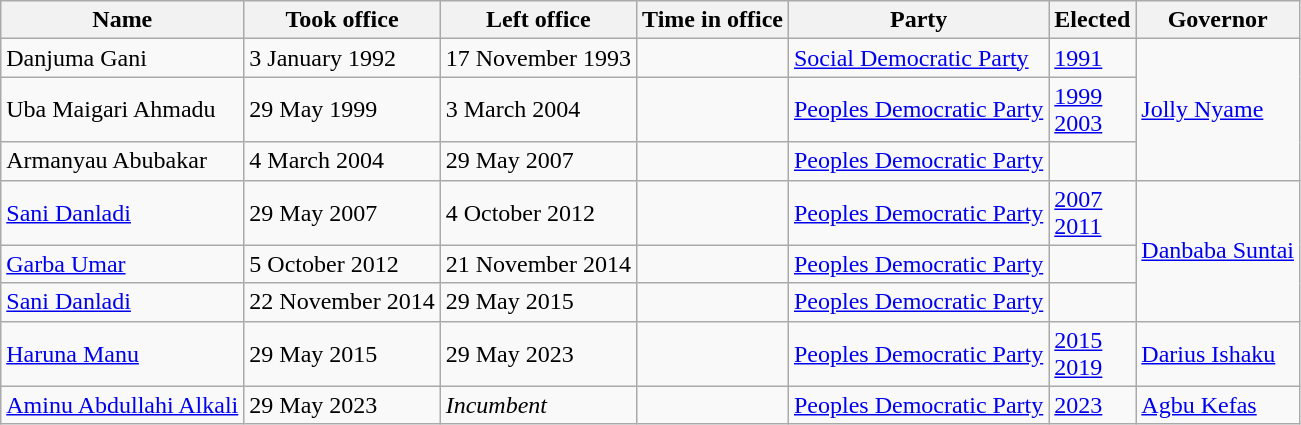<table class="wikitable">
<tr>
<th>Name</th>
<th>Took office</th>
<th>Left office</th>
<th>Time in office</th>
<th>Party</th>
<th>Elected</th>
<th>Governor</th>
</tr>
<tr>
<td>Danjuma Gani<br></td>
<td>3 January 1992</td>
<td>17 November 1993</td>
<td></td>
<td><a href='#'>Social Democratic Party</a></td>
<td><a href='#'>1991</a></td>
<td rowspan="3"><a href='#'>Jolly Nyame</a></td>
</tr>
<tr>
<td>Uba Maigari Ahmadu</td>
<td>29 May 1999</td>
<td>3 March 2004</td>
<td></td>
<td><a href='#'>Peoples Democratic Party</a></td>
<td><a href='#'>1999</a><br><a href='#'>2003</a></td>
</tr>
<tr>
<td>Armanyau Abubakar</td>
<td>4 March 2004</td>
<td>29 May 2007</td>
<td></td>
<td><a href='#'>Peoples Democratic Party</a></td>
<td></td>
</tr>
<tr>
<td><a href='#'>Sani Danladi</a><br></td>
<td>29 May 2007</td>
<td>4 October 2012</td>
<td></td>
<td><a href='#'>Peoples Democratic Party</a></td>
<td><a href='#'>2007</a><br><a href='#'>2011</a></td>
<td rowspan="3"><a href='#'>Danbaba Suntai</a></td>
</tr>
<tr>
<td><a href='#'>Garba Umar</a></td>
<td>5 October 2012</td>
<td>21 November 2014</td>
<td></td>
<td><a href='#'>Peoples Democratic Party</a></td>
<td></td>
</tr>
<tr>
<td><a href='#'>Sani Danladi</a><br></td>
<td>22 November 2014</td>
<td>29 May 2015</td>
<td></td>
<td><a href='#'>Peoples Democratic Party</a></td>
<td></td>
</tr>
<tr>
<td><a href='#'>Haruna Manu</a><br></td>
<td>29 May 2015</td>
<td>29 May 2023</td>
<td></td>
<td><a href='#'>Peoples Democratic Party</a></td>
<td><a href='#'>2015</a><br><a href='#'>2019</a></td>
<td><a href='#'>Darius Ishaku</a></td>
</tr>
<tr>
<td><a href='#'>Aminu Abdullahi Alkali</a><br></td>
<td>29 May 2023</td>
<td><em>Incumbent</em></td>
<td></td>
<td><a href='#'>Peoples Democratic Party</a></td>
<td><a href='#'>2023</a></td>
<td><a href='#'>Agbu Kefas</a></td>
</tr>
</table>
